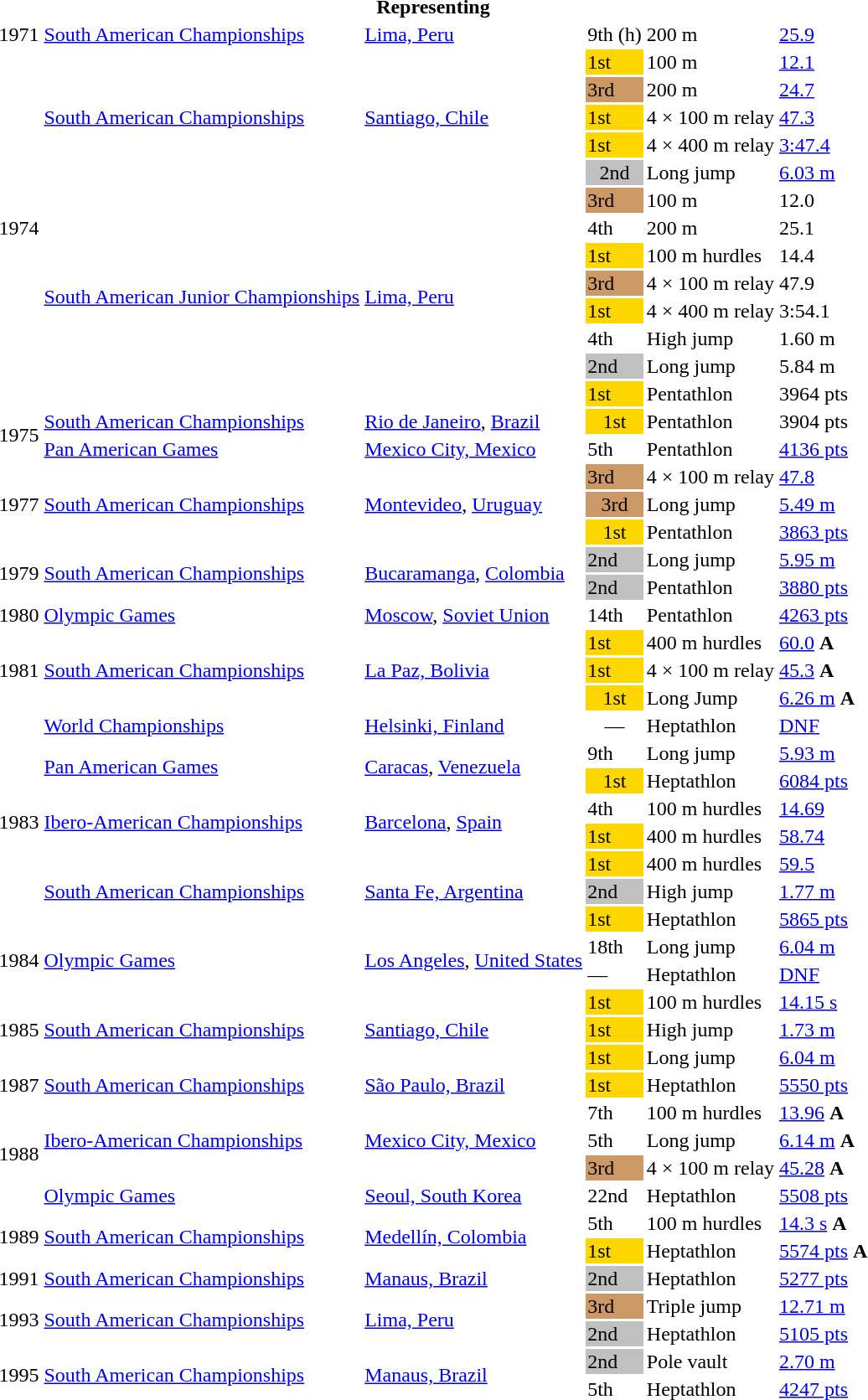<table>
<tr>
<th colspan="6">Representing </th>
</tr>
<tr>
<td>1971</td>
<td><a href='#'>South American Championships</a></td>
<td><a href='#'>Lima, Peru</a></td>
<td>9th (h)</td>
<td>200 m</td>
<td><a href='#'>25.9</a></td>
</tr>
<tr>
<td rowspan=13>1974</td>
<td rowspan=5><a href='#'>South American Championships</a></td>
<td rowspan=5><a href='#'>Santiago, Chile</a></td>
<td bgcolor="gold">1st</td>
<td>100 m</td>
<td><a href='#'>12.1</a></td>
</tr>
<tr>
<td bgcolor=cc9966>3rd</td>
<td>200 m</td>
<td><a href='#'>24.7</a></td>
</tr>
<tr>
<td bgcolor="gold">1st</td>
<td>4 × 100 m relay</td>
<td><a href='#'>47.3</a></td>
</tr>
<tr>
<td bgcolor="gold">1st</td>
<td>4 × 400 m relay</td>
<td><a href='#'>3:47.4</a></td>
</tr>
<tr>
<td bgcolor="silver" align="center">2nd</td>
<td>Long jump</td>
<td><a href='#'>6.03 m</a></td>
</tr>
<tr>
<td rowspan=8><a href='#'>South American Junior Championships</a></td>
<td rowspan=8><a href='#'>Lima, Peru</a></td>
<td bgcolor="cc9966">3rd</td>
<td>100 m</td>
<td>12.0</td>
</tr>
<tr>
<td>4th</td>
<td>200 m</td>
<td>25.1</td>
</tr>
<tr>
<td bgcolor="gold">1st</td>
<td>100 m hurdles</td>
<td>14.4</td>
</tr>
<tr>
<td bgcolor="cc9966">3rd</td>
<td>4 × 100 m relay</td>
<td>47.9</td>
</tr>
<tr>
<td bgcolor="gold">1st</td>
<td>4 × 400 m relay</td>
<td>3:54.1</td>
</tr>
<tr>
<td>4th</td>
<td>High jump</td>
<td>1.60 m</td>
</tr>
<tr>
<td bgcolor="silver">2nd</td>
<td>Long jump</td>
<td>5.84 m</td>
</tr>
<tr>
<td bgcolor="gold">1st</td>
<td>Pentathlon</td>
<td>3964 pts</td>
</tr>
<tr>
<td rowspan=2>1975</td>
<td><a href='#'>South American Championships</a></td>
<td><a href='#'>Rio de Janeiro</a>, <a href='#'>Brazil</a></td>
<td bgcolor="gold" align="center">1st</td>
<td>Pentathlon</td>
<td>3904 pts</td>
</tr>
<tr>
<td><a href='#'>Pan American Games</a></td>
<td><a href='#'>Mexico City, Mexico</a></td>
<td>5th</td>
<td>Pentathlon</td>
<td><a href='#'>4136 pts</a></td>
</tr>
<tr>
<td rowspan=3>1977</td>
<td rowspan=3><a href='#'>South American Championships</a></td>
<td rowspan=3><a href='#'>Montevideo</a>, <a href='#'>Uruguay</a></td>
<td bgcolor=cc9966>3rd</td>
<td>4 × 100 m relay</td>
<td><a href='#'>47.8</a></td>
</tr>
<tr>
<td bgcolor="cc9966" align="center">3rd</td>
<td>Long jump</td>
<td><a href='#'>5.49 m</a></td>
</tr>
<tr>
<td bgcolor="gold" align="center">1st</td>
<td>Pentathlon</td>
<td><a href='#'>3863 pts</a></td>
</tr>
<tr>
<td rowspan=2>1979</td>
<td rowspan=2><a href='#'>South American Championships</a></td>
<td rowspan=2><a href='#'>Bucaramanga</a>, <a href='#'>Colombia</a></td>
<td bgcolor="silver">2nd</td>
<td>Long jump</td>
<td><a href='#'>5.95 m</a></td>
</tr>
<tr>
<td bgcolor="silver">2nd</td>
<td>Pentathlon</td>
<td><a href='#'>3880 pts</a></td>
</tr>
<tr>
<td>1980</td>
<td><a href='#'>Olympic Games</a></td>
<td><a href='#'>Moscow</a>, <a href='#'>Soviet Union</a></td>
<td>14th</td>
<td>Pentathlon</td>
<td><a href='#'>4263 pts</a></td>
</tr>
<tr>
<td rowspan=3>1981</td>
<td rowspan=3><a href='#'>South American Championships</a></td>
<td rowspan=3><a href='#'>La Paz, Bolivia</a></td>
<td bgcolor=gold>1st</td>
<td>400 m hurdles</td>
<td><a href='#'>60.0</a> <strong>A</strong></td>
</tr>
<tr>
<td bgcolor=gold>1st</td>
<td>4 × 100 m relay</td>
<td><a href='#'>45.3</a> <strong>A</strong></td>
</tr>
<tr>
<td bgcolor="gold" align="center">1st</td>
<td>Long Jump</td>
<td><a href='#'>6.26 m</a> <strong>A</strong></td>
</tr>
<tr>
<td rowspan=8>1983</td>
<td><a href='#'>World Championships</a></td>
<td><a href='#'>Helsinki, Finland</a></td>
<td align="center">—</td>
<td>Heptathlon</td>
<td><a href='#'>DNF</a></td>
</tr>
<tr>
<td rowspan=2><a href='#'>Pan American Games</a></td>
<td rowspan=2><a href='#'>Caracas</a>, <a href='#'>Venezuela</a></td>
<td>9th</td>
<td>Long jump</td>
<td><a href='#'>5.93 m</a></td>
</tr>
<tr>
<td bgcolor="gold" align="center">1st</td>
<td>Heptathlon</td>
<td><a href='#'>6084 pts</a></td>
</tr>
<tr>
<td rowspan=2><a href='#'>Ibero-American Championships</a></td>
<td rowspan=2><a href='#'>Barcelona</a>, <a href='#'>Spain</a></td>
<td>4th</td>
<td>100 m hurdles</td>
<td><a href='#'>14.69</a></td>
</tr>
<tr>
<td bgcolor=gold>1st</td>
<td>400 m hurdles</td>
<td><a href='#'>58.74</a></td>
</tr>
<tr>
<td rowspan=3><a href='#'>South American Championships</a></td>
<td rowspan=3><a href='#'>Santa Fe, Argentina</a></td>
<td bgcolor="gold">1st</td>
<td>400 m hurdles</td>
<td><a href='#'>59.5</a></td>
</tr>
<tr>
<td bgcolor=silver>2nd</td>
<td>High jump</td>
<td><a href='#'>1.77 m</a></td>
</tr>
<tr>
<td bgcolor="gold">1st</td>
<td>Heptathlon</td>
<td><a href='#'>5865 pts</a></td>
</tr>
<tr>
<td rowspan=2>1984</td>
<td rowspan=2><a href='#'>Olympic Games</a></td>
<td rowspan=2><a href='#'>Los Angeles</a>, <a href='#'>United States</a></td>
<td>18th</td>
<td>Long jump</td>
<td><a href='#'>6.04 m</a></td>
</tr>
<tr>
<td>—</td>
<td>Heptathlon</td>
<td><a href='#'>DNF</a></td>
</tr>
<tr>
<td rowspan=3>1985</td>
<td rowspan=3><a href='#'>South American Championships</a></td>
<td rowspan=3><a href='#'>Santiago, Chile</a></td>
<td bgcolor="gold">1st</td>
<td>100 m hurdles</td>
<td><a href='#'>14.15 s</a></td>
</tr>
<tr>
<td bgcolor="gold">1st</td>
<td>High jump</td>
<td><a href='#'>1.73 m</a></td>
</tr>
<tr>
<td bgcolor="gold">1st</td>
<td>Long jump</td>
<td><a href='#'>6.04 m</a></td>
</tr>
<tr>
<td>1987</td>
<td><a href='#'>South American Championships</a></td>
<td><a href='#'>São Paulo, Brazil</a></td>
<td bgcolor="gold">1st</td>
<td>Heptathlon</td>
<td><a href='#'>5550 pts</a></td>
</tr>
<tr>
<td rowspan=4>1988</td>
<td rowspan=3><a href='#'>Ibero-American Championships</a></td>
<td rowspan=3><a href='#'>Mexico City, Mexico</a></td>
<td>7th</td>
<td>100 m hurdles</td>
<td><a href='#'>13.96</a> <strong>A</strong></td>
</tr>
<tr>
<td>5th</td>
<td>Long jump</td>
<td><a href='#'>6.14 m</a> <strong>A</strong></td>
</tr>
<tr>
<td bgcolor="cc9966">3rd</td>
<td>4 × 100 m relay</td>
<td><a href='#'>45.28</a> <strong>A</strong></td>
</tr>
<tr>
<td><a href='#'>Olympic Games</a></td>
<td><a href='#'>Seoul, South Korea</a></td>
<td>22nd</td>
<td>Heptathlon</td>
<td><a href='#'>5508 pts</a></td>
</tr>
<tr>
<td rowspan=2>1989</td>
<td rowspan=2><a href='#'>South American Championships</a></td>
<td rowspan=2><a href='#'>Medellín, Colombia</a></td>
<td>5th</td>
<td>100 m hurdles</td>
<td><a href='#'>14.3 s</a> <strong>A</strong></td>
</tr>
<tr>
<td bgcolor="gold">1st</td>
<td>Heptathlon</td>
<td><a href='#'>5574 pts</a> <strong>A</strong></td>
</tr>
<tr>
<td>1991</td>
<td><a href='#'>South American Championships</a></td>
<td><a href='#'>Manaus, Brazil</a></td>
<td bgcolor="silver">2nd</td>
<td>Heptathlon</td>
<td><a href='#'>5277 pts</a></td>
</tr>
<tr>
<td rowspan=2>1993</td>
<td rowspan=2><a href='#'>South American Championships</a></td>
<td rowspan=2><a href='#'>Lima, Peru</a></td>
<td bgcolor="cc9966">3rd</td>
<td>Triple jump</td>
<td><a href='#'>12.71 m</a></td>
</tr>
<tr>
<td bgcolor="silver">2nd</td>
<td>Heptathlon</td>
<td><a href='#'>5105 pts</a></td>
</tr>
<tr>
<td rowspan=2>1995</td>
<td rowspan=2><a href='#'>South American Championships</a></td>
<td rowspan=2><a href='#'>Manaus, Brazil</a></td>
<td bgcolor="silver">2nd</td>
<td>Pole vault</td>
<td><a href='#'>2.70 m</a></td>
</tr>
<tr>
<td>5th</td>
<td>Heptathlon</td>
<td><a href='#'>4247 pts</a></td>
</tr>
</table>
